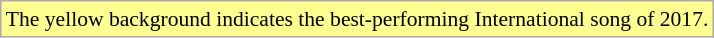<table class="wikitable" style="font-size:90%;">
<tr>
<td style="background-color:#FFFF90">The yellow background indicates the best-performing International song of 2017.</td>
</tr>
</table>
